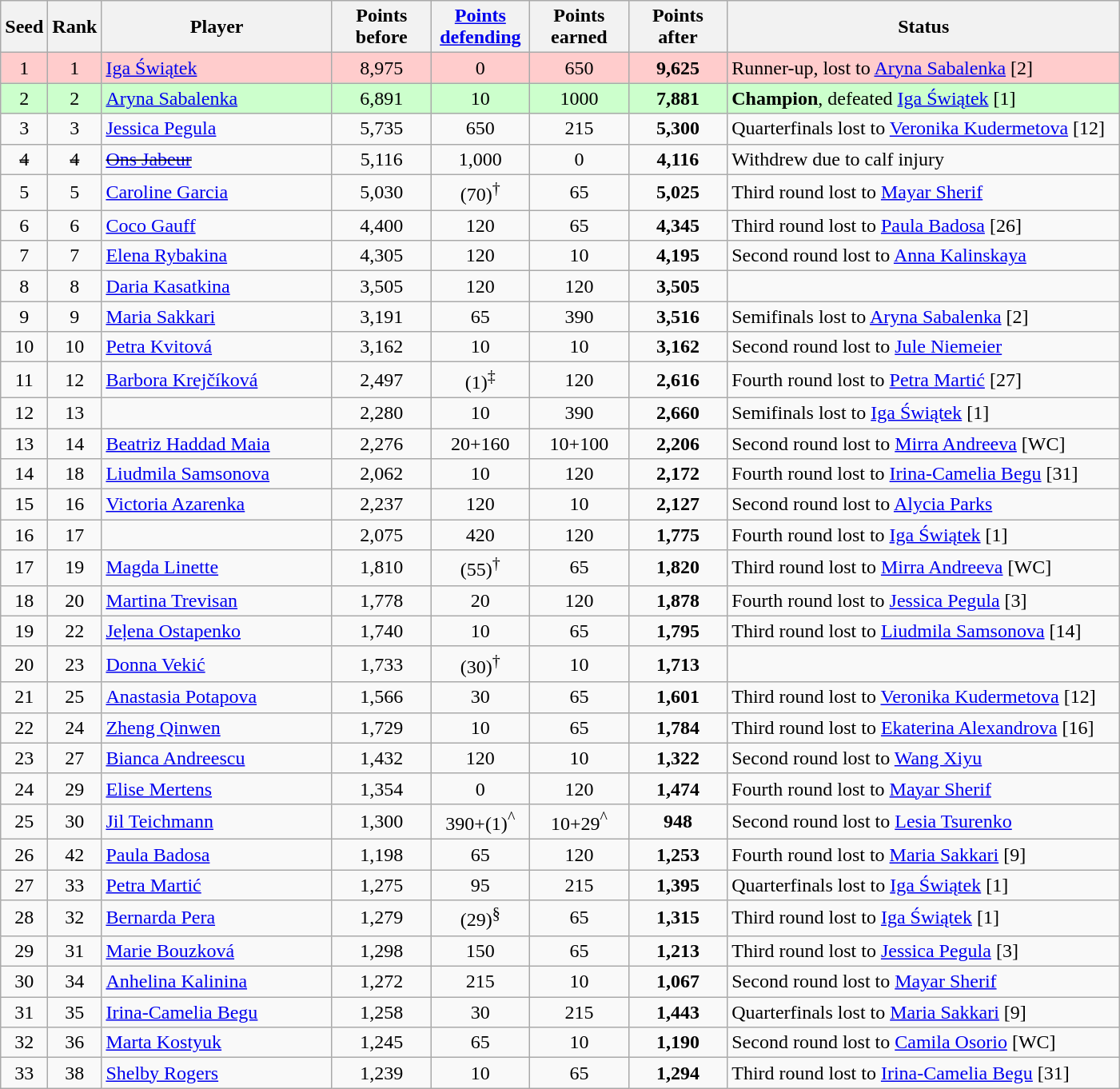<table class="wikitable sortable">
<tr>
<th style="width:30px;">Seed</th>
<th style="width:30px;">Rank</th>
<th style="width:185px;">Player</th>
<th style="width:75px;">Points before</th>
<th style="width:75px;"><a href='#'>Points defending</a></th>
<th style="width:75px;">Points earned</th>
<th style="width:75px;">Points after</th>
<th style="width:320px;">Status</th>
</tr>
<tr bgcolor=#fcc>
<td style="text-align:center;">1</td>
<td style="text-align:center;">1</td>
<td> <a href='#'>Iga Świątek</a></td>
<td style="text-align:center;">8,975</td>
<td style="text-align:center;">0</td>
<td style="text-align:center;">650</td>
<td style="text-align:center;"><strong>9,625</strong></td>
<td>Runner-up, lost to  <a href='#'>Aryna Sabalenka</a> [2]</td>
</tr>
<tr bgcolor=#cfc>
<td style="text-align:center;">2</td>
<td style="text-align:center;">2</td>
<td> <a href='#'>Aryna Sabalenka</a></td>
<td style="text-align:center;">6,891</td>
<td style="text-align:center;">10</td>
<td style="text-align:center;">1000</td>
<td style="text-align:center;"><strong>7,881</strong></td>
<td><strong>Champion</strong>, defeated  <a href='#'>Iga Świątek</a> [1]</td>
</tr>
<tr>
<td style="text-align:center;">3</td>
<td style="text-align:center;">3</td>
<td> <a href='#'>Jessica Pegula</a></td>
<td style="text-align:center;">5,735</td>
<td style="text-align:center;">650</td>
<td style="text-align:center;">215</td>
<td style="text-align:center;"><strong>5,300</strong></td>
<td>Quarterfinals lost to  <a href='#'>Veronika Kudermetova</a> [12]</td>
</tr>
<tr>
<td style="text-align:center;"><s>4</s></td>
<td style="text-align:center;"><s>4</s></td>
<td><s> <a href='#'>Ons Jabeur</a></s></td>
<td style="text-align:center;">5,116</td>
<td style="text-align:center;">1,000</td>
<td style="text-align:center;">0</td>
<td style="text-align:center;"><strong>4,116</strong></td>
<td>Withdrew due to calf injury</td>
</tr>
<tr>
<td style="text-align:center;">5</td>
<td style="text-align:center;">5</td>
<td> <a href='#'>Caroline Garcia</a></td>
<td style="text-align:center;">5,030</td>
<td style="text-align:center;">(70)<sup>†</sup></td>
<td style="text-align:center;">65</td>
<td style="text-align:center;"><strong>5,025</strong></td>
<td>Third round lost to  <a href='#'>Mayar Sherif</a></td>
</tr>
<tr>
<td style="text-align:center;">6</td>
<td style="text-align:center;">6</td>
<td> <a href='#'>Coco Gauff</a></td>
<td style="text-align:center;">4,400</td>
<td style="text-align:center;">120</td>
<td style="text-align:center;">65</td>
<td style="text-align:center;"><strong>4,345</strong></td>
<td>Third round lost to  <a href='#'>Paula Badosa</a> [26]</td>
</tr>
<tr>
<td style="text-align:center;">7</td>
<td style="text-align:center;">7</td>
<td> <a href='#'>Elena Rybakina</a></td>
<td style="text-align:center;">4,305</td>
<td style="text-align:center;">120</td>
<td style="text-align:center;">10</td>
<td style="text-align:center;"><strong>4,195</strong></td>
<td>Second round lost to  <a href='#'>Anna Kalinskaya</a></td>
</tr>
<tr>
<td style="text-align:center;">8</td>
<td style="text-align:center;">8</td>
<td> <a href='#'>Daria Kasatkina</a></td>
<td style="text-align:center;">3,505</td>
<td style="text-align:center;">120</td>
<td style="text-align:center;">120</td>
<td style="text-align:center;"><strong>3,505</strong></td>
<td></td>
</tr>
<tr>
<td style="text-align:center;">9</td>
<td style="text-align:center;">9</td>
<td> <a href='#'>Maria Sakkari</a></td>
<td style="text-align:center;">3,191</td>
<td style="text-align:center;">65</td>
<td style="text-align:center;">390</td>
<td style="text-align:center;"><strong>3,516</strong></td>
<td>Semifinals lost to  <a href='#'>Aryna Sabalenka</a> [2]</td>
</tr>
<tr>
<td style="text-align:center;">10</td>
<td style="text-align:center;">10</td>
<td> <a href='#'>Petra Kvitová</a></td>
<td style="text-align:center;">3,162</td>
<td style="text-align:center;">10</td>
<td style="text-align:center;">10</td>
<td style="text-align:center;"><strong>3,162</strong></td>
<td>Second round lost to  <a href='#'>Jule Niemeier</a></td>
</tr>
<tr>
<td style="text-align:center;">11</td>
<td style="text-align:center;">12</td>
<td> <a href='#'>Barbora Krejčíková</a></td>
<td style="text-align:center;">2,497</td>
<td style="text-align:center;">(1)<sup>‡</sup></td>
<td style="text-align:center;">120</td>
<td style="text-align:center;"><strong>2,616</strong></td>
<td>Fourth round lost to  <a href='#'>Petra Martić</a> [27]</td>
</tr>
<tr>
<td style="text-align:center;">12</td>
<td style="text-align:center;">13</td>
<td></td>
<td style="text-align:center;">2,280</td>
<td style="text-align:center;">10</td>
<td style="text-align:center;">390</td>
<td style="text-align:center;"><strong>2,660</strong></td>
<td>Semifinals lost to  <a href='#'>Iga Świątek</a> [1]</td>
</tr>
<tr>
<td style="text-align:center;">13</td>
<td style="text-align:center;">14</td>
<td> <a href='#'>Beatriz Haddad Maia</a></td>
<td style="text-align:center;">2,276</td>
<td style="text-align:center;">20+160 </td>
<td style="text-align:center;">10+100</td>
<td style="text-align:center;"><strong>2,206</strong></td>
<td>Second round lost to  <a href='#'>Mirra Andreeva</a> [WC]</td>
</tr>
<tr>
<td style="text-align:center;">14</td>
<td style="text-align:center;">18</td>
<td> <a href='#'>Liudmila Samsonova</a></td>
<td style="text-align:center;">2,062</td>
<td style="text-align:center;">10</td>
<td style="text-align:center;">120</td>
<td style="text-align:center;"><strong>2,172</strong></td>
<td>Fourth round lost to  <a href='#'>Irina-Camelia Begu</a> [31]</td>
</tr>
<tr>
<td style="text-align:center;">15</td>
<td style="text-align:center;">16</td>
<td> <a href='#'>Victoria Azarenka</a></td>
<td style="text-align:center;">2,237</td>
<td style="text-align:center;">120</td>
<td style="text-align:center;">10</td>
<td style="text-align:center;"><strong>2,127</strong></td>
<td>Second round lost to  <a href='#'>Alycia Parks</a></td>
</tr>
<tr>
<td style="text-align:center;">16</td>
<td style="text-align:center;">17</td>
<td></td>
<td style="text-align:center;">2,075</td>
<td style="text-align:center;">420</td>
<td style="text-align:center;">120</td>
<td style="text-align:center;"><strong>1,775</strong></td>
<td>Fourth round lost to  <a href='#'>Iga Świątek</a> [1]</td>
</tr>
<tr>
<td style="text-align:center;">17</td>
<td style="text-align:center;">19</td>
<td> <a href='#'>Magda Linette</a></td>
<td style="text-align:center;">1,810</td>
<td style="text-align:center;">(55)<sup>†</sup></td>
<td style="text-align:center;">65</td>
<td style="text-align:center;"><strong>1,820</strong></td>
<td>Third round lost to  <a href='#'>Mirra Andreeva</a> [WC]</td>
</tr>
<tr>
<td style="text-align:center;">18</td>
<td style="text-align:center;">20</td>
<td> <a href='#'>Martina Trevisan</a></td>
<td style="text-align:center;">1,778</td>
<td style="text-align:center;">20</td>
<td style="text-align:center;">120</td>
<td style="text-align:center;"><strong>1,878</strong></td>
<td>Fourth round lost to  <a href='#'>Jessica Pegula</a> [3]</td>
</tr>
<tr>
<td style="text-align:center;">19</td>
<td style="text-align:center;">22</td>
<td> <a href='#'>Jeļena Ostapenko</a></td>
<td style="text-align:center;">1,740</td>
<td style="text-align:center;">10</td>
<td style="text-align:center;">65</td>
<td style="text-align:center;"><strong>1,795</strong></td>
<td>Third round lost to  <a href='#'>Liudmila Samsonova</a> [14]</td>
</tr>
<tr>
<td style="text-align:center;">20</td>
<td style="text-align:center;">23</td>
<td> <a href='#'>Donna Vekić</a></td>
<td style="text-align:center;">1,733</td>
<td style="text-align:center;">(30)<sup>†</sup></td>
<td style="text-align:center;">10</td>
<td style="text-align:center;"><strong>1,713</strong></td>
<td></td>
</tr>
<tr>
<td style="text-align:center;">21</td>
<td style="text-align:center;">25</td>
<td> <a href='#'>Anastasia Potapova</a></td>
<td style="text-align:center;">1,566</td>
<td style="text-align:center;">30</td>
<td style="text-align:center;">65</td>
<td style="text-align:center;"><strong>1,601</strong></td>
<td>Third round lost to  <a href='#'>Veronika Kudermetova</a> [12]</td>
</tr>
<tr>
<td style="text-align:center;">22</td>
<td style="text-align:center;">24</td>
<td> <a href='#'>Zheng Qinwen</a></td>
<td style="text-align:center;">1,729</td>
<td style="text-align:center;">10</td>
<td style="text-align:center;">65</td>
<td style="text-align:center;"><strong>1,784</strong></td>
<td>Third round lost to  <a href='#'>Ekaterina Alexandrova</a> [16]</td>
</tr>
<tr>
<td style="text-align:center;">23</td>
<td style="text-align:center;">27</td>
<td> <a href='#'>Bianca Andreescu</a></td>
<td style="text-align:center;">1,432</td>
<td style="text-align:center;">120</td>
<td style="text-align:center;">10</td>
<td style="text-align:center;"><strong>1,322</strong></td>
<td>Second round lost to  <a href='#'>Wang Xiyu</a></td>
</tr>
<tr>
<td style="text-align:center;">24</td>
<td style="text-align:center;">29</td>
<td> <a href='#'>Elise Mertens</a></td>
<td style="text-align:center;">1,354</td>
<td style="text-align:center;">0</td>
<td style="text-align:center;">120</td>
<td style="text-align:center;"><strong>1,474</strong></td>
<td>Fourth round lost to  <a href='#'>Mayar Sherif</a></td>
</tr>
<tr>
<td style="text-align:center;">25</td>
<td style="text-align:center;">30</td>
<td> <a href='#'>Jil Teichmann</a></td>
<td style="text-align:center;">1,300</td>
<td style="text-align:center;">390+(1)<sup>^</sup></td>
<td style="text-align:center;">10+29<sup>^</sup></td>
<td style="text-align:center;"><strong>948</strong></td>
<td>Second round lost to  <a href='#'>Lesia Tsurenko</a></td>
</tr>
<tr>
<td style="text-align:center;">26</td>
<td style="text-align:center;">42</td>
<td> <a href='#'>Paula Badosa</a></td>
<td style="text-align:center;">1,198</td>
<td style="text-align:center;">65</td>
<td style="text-align:center;">120</td>
<td style="text-align:center;"><strong>1,253</strong></td>
<td>Fourth round lost to  <a href='#'>Maria Sakkari</a> [9]</td>
</tr>
<tr>
<td style="text-align:center;">27</td>
<td style="text-align:center;">33</td>
<td> <a href='#'>Petra Martić</a></td>
<td style="text-align:center;">1,275</td>
<td style="text-align:center;">95</td>
<td style="text-align:center;">215</td>
<td style="text-align:center;"><strong>1,395</strong></td>
<td>Quarterfinals lost to  <a href='#'>Iga Świątek</a> [1]</td>
</tr>
<tr>
<td style="text-align:center;">28</td>
<td style="text-align:center;">32</td>
<td> <a href='#'>Bernarda Pera</a></td>
<td style="text-align:center;">1,279</td>
<td style="text-align:center;">(29)<sup>§</sup></td>
<td style="text-align:center;">65</td>
<td style="text-align:center;"><strong>1,315</strong></td>
<td>Third round lost to  <a href='#'>Iga Świątek</a> [1]</td>
</tr>
<tr>
<td style="text-align:center;">29</td>
<td style="text-align:center;">31</td>
<td> <a href='#'>Marie Bouzková</a></td>
<td style="text-align:center;">1,298</td>
<td style="text-align:center;">150</td>
<td style="text-align:center;">65</td>
<td style="text-align:center;"><strong>1,213</strong></td>
<td>Third round lost to  <a href='#'>Jessica Pegula</a> [3]</td>
</tr>
<tr>
<td style="text-align:center;">30</td>
<td style="text-align:center;">34</td>
<td> <a href='#'>Anhelina Kalinina</a></td>
<td style="text-align:center;">1,272</td>
<td style="text-align:center;">215</td>
<td style="text-align:center;">10</td>
<td style="text-align:center;"><strong>1,067</strong></td>
<td>Second round lost to  <a href='#'>Mayar Sherif</a></td>
</tr>
<tr>
<td style="text-align:center;">31</td>
<td style="text-align:center;">35</td>
<td> <a href='#'>Irina-Camelia Begu</a></td>
<td style="text-align:center;">1,258</td>
<td style="text-align:center;">30</td>
<td style="text-align:center;">215</td>
<td style="text-align:center;"><strong>1,443</strong></td>
<td>Quarterfinals lost to  <a href='#'>Maria Sakkari</a> [9]</td>
</tr>
<tr>
<td style="text-align:center;">32</td>
<td style="text-align:center;">36</td>
<td> <a href='#'>Marta Kostyuk</a></td>
<td style="text-align:center;">1,245</td>
<td style="text-align:center;">65</td>
<td style="text-align:center;">10</td>
<td style="text-align:center;"><strong>1,190</strong></td>
<td>Second round lost to  <a href='#'>Camila Osorio</a> [WC]</td>
</tr>
<tr>
<td style="text-align:center;">33</td>
<td style="text-align:center;">38</td>
<td> <a href='#'>Shelby Rogers</a></td>
<td style="text-align:center;">1,239</td>
<td style="text-align:center;">10</td>
<td style="text-align:center;">65</td>
<td style="text-align:center;"><strong>1,294</strong></td>
<td>Third round lost to  <a href='#'>Irina-Camelia Begu</a> [31]</td>
</tr>
</table>
